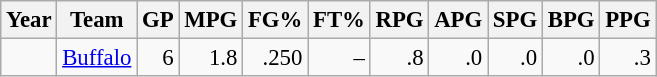<table class="wikitable sortable" style="font-size:95%; text-align:right;">
<tr>
<th>Year</th>
<th>Team</th>
<th>GP</th>
<th>MPG</th>
<th>FG%</th>
<th>FT%</th>
<th>RPG</th>
<th>APG</th>
<th>SPG</th>
<th>BPG</th>
<th>PPG</th>
</tr>
<tr>
<td style="text-align:left;"></td>
<td style="text-align:left;"><a href='#'>Buffalo</a></td>
<td>6</td>
<td>1.8</td>
<td>.250</td>
<td>–</td>
<td>.8</td>
<td>.0</td>
<td>.0</td>
<td>.0</td>
<td>.3</td>
</tr>
</table>
